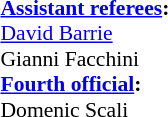<table style="width:100%;font-size:90%">
<tr>
<td><br><strong><a href='#'>Assistant referees</a>:</strong>
<br><a href='#'>David Barrie</a>
<br>Gianni Facchini
<br><strong><a href='#'>Fourth official</a>:</strong>
<br>Domenic Scali</td>
<td style="width:60%; vertical-align:top"></td>
</tr>
</table>
